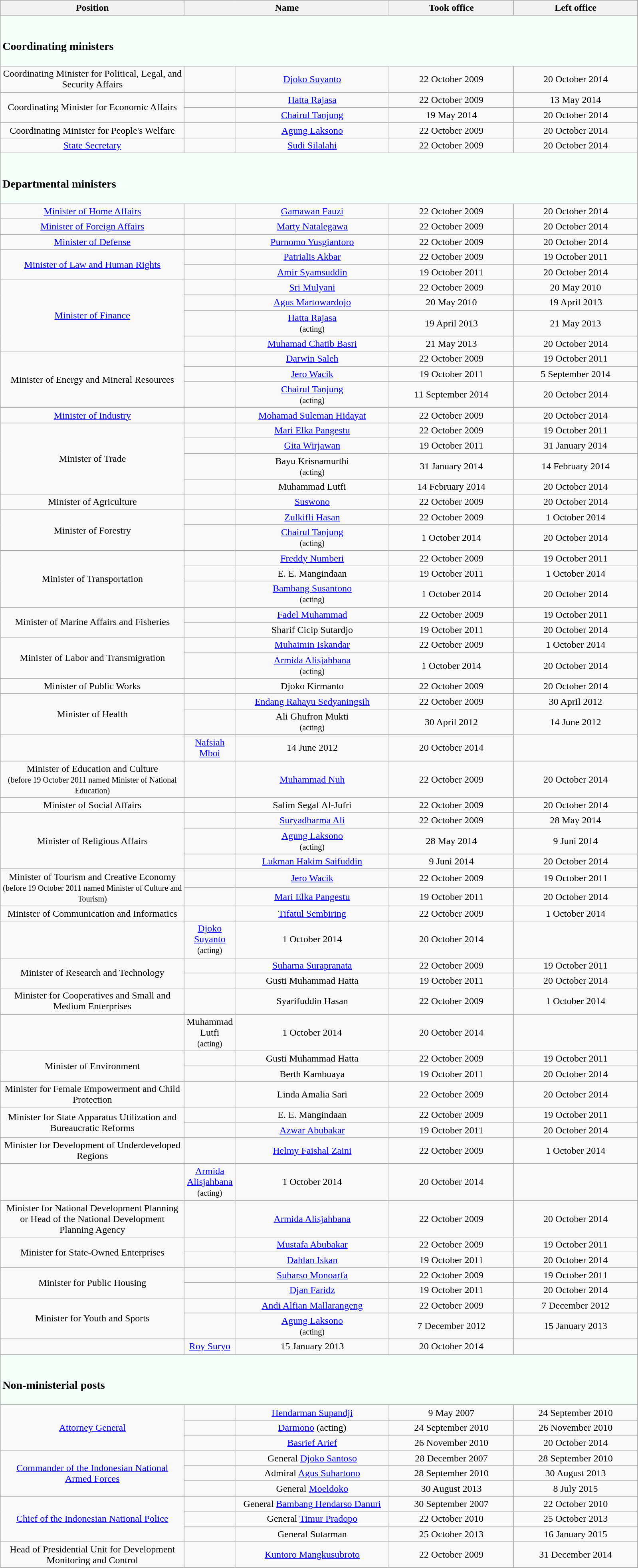<table class="wikitable">
<tr style="background:Lightgrey;">
<th width=300>Position</th>
<th style="width:325px;" colspan="2">Name</th>
<th width=200>Took office</th>
<th width=200>Left office</th>
</tr>
<tr style="background:MintCream;">
<td colspan=5><br><h3>Coordinating ministers</h3></td>
</tr>
<tr>
<td style="text-align:center;">Coordinating Minister for Political, Legal, and Security Affairs</td>
<td style="text-align:center; width:75px;"></td>
<td style="text-align:center; width:250px;"><a href='#'>Djoko Suyanto</a></td>
<td style="text-align:center;">22 October 2009</td>
<td style="text-align:center;">20 October 2014</td>
</tr>
<tr>
<td style="text-align:center;" rowspan="2">Coordinating Minister for Economic Affairs</td>
<td style="text-align:center;"></td>
<td style="text-align:center;"><a href='#'>Hatta Rajasa</a></td>
<td style="text-align:center;">22 October 2009</td>
<td style="text-align:center;">13 May 2014</td>
</tr>
<tr>
<td style="text-align:center;"></td>
<td style="text-align:center;"><a href='#'>Chairul Tanjung</a></td>
<td style="text-align:center;">19 May 2014</td>
<td style="text-align:center;">20 October 2014</td>
</tr>
<tr>
<td style="text-align:center;">Coordinating Minister for People's Welfare</td>
<td style="text-align:center;"></td>
<td style="text-align:center;"><a href='#'>Agung Laksono</a></td>
<td style="text-align:center;">22 October 2009</td>
<td style="text-align:center;">20 October 2014</td>
</tr>
<tr>
<td style="text-align:center;"><a href='#'>State Secretary</a></td>
<td style="text-align:center;"></td>
<td style="text-align:center;"><a href='#'>Sudi Silalahi</a></td>
<td style="text-align:center;">22 October 2009</td>
<td style="text-align:center;">20 October 2014</td>
</tr>
<tr style="background:MintCream;">
<td colspan=5><br><h3>Departmental ministers</h3></td>
</tr>
<tr>
<td style="text-align:center;"><a href='#'>Minister of Home Affairs</a></td>
<td style="text-align:center;"></td>
<td style="text-align:center;"><a href='#'>Gamawan Fauzi</a></td>
<td style="text-align:center;">22 October 2009</td>
<td style="text-align:center;">20 October 2014</td>
</tr>
<tr>
<td style="text-align:center;"><a href='#'>Minister of Foreign Affairs</a></td>
<td style="text-align:center;"></td>
<td style="text-align:center;"><a href='#'>Marty Natalegawa</a></td>
<td style="text-align:center;">22 October 2009</td>
<td style="text-align:center;">20 October 2014</td>
</tr>
<tr>
<td style="text-align:center;"><a href='#'>Minister of Defense</a></td>
<td style="text-align:center;"></td>
<td style="text-align:center;"><a href='#'>Purnomo Yusgiantoro</a></td>
<td style="text-align:center;">22 October 2009</td>
<td style="text-align:center;">20 October 2014</td>
</tr>
<tr>
<td style="text-align:center;" rowspan="2"><a href='#'>Minister of Law and Human Rights</a></td>
<td style="text-align:center;"></td>
<td style="text-align:center;"><a href='#'>Patrialis Akbar</a></td>
<td style="text-align:center;">22 October 2009</td>
<td style="text-align:center;">19 October 2011</td>
</tr>
<tr style="text-align:center;">
<td style="text-align:center;"></td>
<td><a href='#'>Amir Syamsuddin</a></td>
<td>19 October 2011</td>
<td>20 October 2014</td>
</tr>
<tr>
<td style="text-align:center;" rowspan="4"><a href='#'>Minister of Finance</a></td>
<td style="text-align:center;"></td>
<td style="text-align:center;"><a href='#'>Sri Mulyani</a></td>
<td style="text-align:center;">22 October 2009</td>
<td style="text-align:center;">20 May 2010</td>
</tr>
<tr style="text-align:center;">
<td style="text-align:center;"></td>
<td><a href='#'>Agus Martowardojo</a></td>
<td>20 May 2010</td>
<td>19 April 2013</td>
</tr>
<tr style="text-align:center;">
<td style="text-align:center;"></td>
<td><a href='#'>Hatta Rajasa</a><br><small>(acting)</small></td>
<td>19 April 2013</td>
<td>21 May 2013</td>
</tr>
<tr style="text-align:center;">
<td style="text-align:center;"></td>
<td><a href='#'>Muhamad Chatib Basri</a></td>
<td>21 May 2013</td>
<td>20 October 2014</td>
</tr>
<tr>
<td style="text-align:center;" rowspan="3">Minister of Energy and Mineral Resources</td>
<td style="text-align:center;"></td>
<td style="text-align:center;"><a href='#'>Darwin Saleh</a></td>
<td style="text-align:center;">22 October 2009</td>
<td style="text-align:center;">19 October 2011</td>
</tr>
<tr style="text-align:center;">
<td style="text-align:center;"></td>
<td><a href='#'>Jero Wacik</a></td>
<td>19 October 2011</td>
<td>5 September 2014</td>
</tr>
<tr style="text-align:center;">
<td style="text-align:center;"></td>
<td><a href='#'>Chairul Tanjung</a><br><small>(acting)</small></td>
<td>11 September 2014</td>
<td>20 October 2014</td>
</tr>
<tr>
</tr>
<tr>
<td style="text-align:center;"><a href='#'>Minister of Industry</a></td>
<td style="text-align:center;"></td>
<td style="text-align:center;"><a href='#'>Mohamad Suleman Hidayat</a></td>
<td style="text-align:center;">22 October 2009</td>
<td style="text-align:center;">20 October 2014</td>
</tr>
<tr>
<td style="text-align:center;" rowspan="4">Minister of Trade</td>
<td style="text-align:center;"></td>
<td style="text-align:center;"><a href='#'>Mari Elka Pangestu</a></td>
<td style="text-align:center;">22 October 2009</td>
<td style="text-align:center;">19 October 2011</td>
</tr>
<tr style="text-align:center;">
<td style="text-align:center;"></td>
<td><a href='#'>Gita Wirjawan</a></td>
<td>19 October 2011</td>
<td>31 January 2014</td>
</tr>
<tr style="text-align:center;">
<td style="text-align:center;"></td>
<td>Bayu Krisnamurthi<br><small>(acting)</small></td>
<td>31 January 2014</td>
<td>14 February 2014</td>
</tr>
<tr style="text-align:center;">
<td style="text-align:center;"></td>
<td>Muhammad Lutfi</td>
<td>14 February 2014</td>
<td>20 October 2014</td>
</tr>
<tr>
<td style="text-align:center;">Minister of Agriculture</td>
<td style="text-align:center;"></td>
<td style="text-align:center;"><a href='#'>Suswono</a></td>
<td style="text-align:center;">22 October 2009</td>
<td style="text-align:center;">20 October 2014</td>
</tr>
<tr>
<td style="text-align:center;" rowspan=2>Minister of Forestry</td>
<td style="text-align:center;"></td>
<td style="text-align:center;"><a href='#'>Zulkifli Hasan</a></td>
<td style="text-align:center;">22 October 2009</td>
<td style="text-align:center;">1 October 2014</td>
</tr>
<tr style="text-align:center;">
<td style="text-align:center;"><br></td>
<td><a href='#'>Chairul Tanjung</a><br><small>(acting)</small></td>
<td>1 October 2014</td>
<td>20 October 2014</td>
</tr>
<tr>
</tr>
<tr>
<td style="text-align:center;" rowspan="3">Minister of Transportation</td>
<td style="text-align:center;"></td>
<td style="text-align:center;"><a href='#'>Freddy Numberi</a></td>
<td style="text-align:center;">22 October 2009</td>
<td style="text-align:center;">19 October 2011</td>
</tr>
<tr style="text-align:center;">
<td style="text-align:center;"></td>
<td>E. E. Mangindaan</td>
<td>19 October 2011</td>
<td>1 October 2014</td>
</tr>
<tr style="text-align:center;">
<td style="text-align:center;"></td>
<td><a href='#'>Bambang Susantono</a><br><small>(acting)</small></td>
<td>1 October 2014</td>
<td>20 October 2014</td>
</tr>
<tr>
</tr>
<tr>
<td style="text-align:center;" rowspan="2">Minister of Marine Affairs and Fisheries</td>
<td style="text-align:center;"></td>
<td style="text-align:center;"><a href='#'>Fadel Muhammad</a></td>
<td style="text-align:center;">22 October 2009</td>
<td style="text-align:center;">19 October 2011</td>
</tr>
<tr style="text-align:center;">
<td style="text-align:center;"></td>
<td>Sharif Cicip Sutardjo</td>
<td>19 October 2011</td>
<td>20 October 2014</td>
</tr>
<tr>
<td style="text-align:center;" rowspan=2>Minister of Labor and Transmigration</td>
<td style="text-align:center;"></td>
<td style="text-align:center;"><a href='#'>Muhaimin Iskandar</a></td>
<td style="text-align:center;">22 October 2009</td>
<td style="text-align:center;">1 October 2014</td>
</tr>
<tr style="text-align:center;">
<td style="text-align:center;"></td>
<td><a href='#'>Armida Alisjahbana</a><br><small>(acting)</small></td>
<td>1 October 2014</td>
<td>20 October 2014</td>
</tr>
<tr>
<td style="text-align:center;">Minister of Public Works</td>
<td style="text-align:center;"></td>
<td style="text-align:center;">Djoko Kirmanto</td>
<td style="text-align:center;">22 October 2009</td>
<td style="text-align:center;">20 October 2014</td>
</tr>
<tr>
<td style="text-align:center;" rowspan="3">Minister of Health</td>
<td style="text-align:center;"></td>
<td style="text-align:center;"><a href='#'>Endang Rahayu Sedyaningsih</a></td>
<td style="text-align:center;">22 October 2009</td>
<td style="text-align:center;">30 April 2012</td>
</tr>
<tr style="text-align:center;">
<td style="text-align:center;"></td>
<td>Ali Ghufron Mukti<br><small>(acting)</small></td>
<td>30 April 2012</td>
<td>14 June 2012</td>
</tr>
<tr>
</tr>
<tr style="text-align:center;">
<td style="text-align:center;"></td>
<td><a href='#'>Nafsiah Mboi</a></td>
<td>14 June 2012</td>
<td>20 October 2014</td>
</tr>
<tr>
<td style="text-align:center;">Minister of Education and Culture<br><small>(before 19 October 2011 named Minister of National Education)</small></td>
<td style="text-align:center;"></td>
<td style="text-align:center;"><a href='#'>Muhammad Nuh</a></td>
<td style="text-align:center;">22 October 2009</td>
<td style="text-align:center;">20 October 2014</td>
</tr>
<tr>
<td style="text-align:center;">Minister of Social Affairs</td>
<td style="text-align:center;"></td>
<td style="text-align:center;">Salim Segaf Al-Jufri</td>
<td style="text-align:center;">22 October 2009</td>
<td style="text-align:center;">20 October 2014</td>
</tr>
<tr>
<td style="text-align:center;" rowspan="3">Minister of Religious Affairs</td>
<td style="text-align:center;"></td>
<td style="text-align:center;"><a href='#'>Suryadharma Ali</a></td>
<td style="text-align:center;">22 October 2009</td>
<td style="text-align:center;">28 May 2014</td>
</tr>
<tr>
<td style="text-align:center;"></td>
<td style="text-align:center;"><a href='#'>Agung Laksono</a><br><small>(acting)</small></td>
<td style="text-align:center;">28 May 2014</td>
<td style="text-align:center;">9 Juni 2014</td>
</tr>
<tr style="text-align:center;">
<td style="text-align:center;"></td>
<td><a href='#'>Lukman Hakim Saifuddin</a></td>
<td>9 Juni 2014</td>
<td>20 October 2014</td>
</tr>
<tr>
</tr>
<tr>
<td style="text-align:center;" rowspan="2">Minister of Tourism and Creative Economy<br><small>(before 19 October 2011 named Minister of Culture and Tourism)</small></td>
<td style="text-align:center;"></td>
<td style="text-align:center;"><a href='#'>Jero Wacik</a></td>
<td style="text-align:center;">22 October 2009</td>
<td style="text-align:center;">19 October 2011</td>
</tr>
<tr>
<td style="text-align:center;"></td>
<td style="text-align:center;"><a href='#'>Mari Elka Pangestu</a></td>
<td style="text-align:center;">19 October 2011</td>
<td style="text-align:center;">20 October 2014</td>
</tr>
<tr>
<td style="text-align:center;" rowspan=2>Minister of Communication and Informatics</td>
<td style="text-align:center;"></td>
<td style="text-align:center;"><a href='#'>Tifatul Sembiring</a></td>
<td style="text-align:center;">22 October 2009</td>
<td style="text-align:center;">1 October 2014</td>
</tr>
<tr>
</tr>
<tr style="text-align:center;">
<td style="text-align:center;"></td>
<td><a href='#'>Djoko Suyanto</a><br><small>(acting)</small></td>
<td>1 October 2014</td>
<td>20 October 2014</td>
</tr>
<tr>
<td style="text-align:center;" rowspan="2">Minister of Research and Technology</td>
<td style="text-align:center;"></td>
<td style="text-align:center;"><a href='#'>Suharna Surapranata</a></td>
<td style="text-align:center;">22 October 2009</td>
<td style="text-align:center;">19 October 2011</td>
</tr>
<tr style="text-align:center;">
<td style="text-align:center;"></td>
<td>Gusti Muhammad Hatta</td>
<td>19 October 2011</td>
<td>20 October 2014</td>
</tr>
<tr>
<td style="text-align:center;" rowspan=2>Minister for Cooperatives and Small and Medium Enterprises</td>
<td style="text-align:center;"></td>
<td style="text-align:center;">Syarifuddin Hasan</td>
<td style="text-align:center;">22 October 2009</td>
<td style="text-align:center;">1 October 2014</td>
</tr>
<tr>
</tr>
<tr>
</tr>
<tr style="text-align:center;">
<td style="text-align:center;"></td>
<td>Muhammad Lutfi<br><small>(acting)</small></td>
<td>1 October 2014</td>
<td>20 October 2014</td>
</tr>
<tr>
<td style="text-align:center;" rowspan="2">Minister of Environment</td>
<td style="text-align:center;"></td>
<td style="text-align:center;">Gusti Muhammad Hatta</td>
<td style="text-align:center;">22 October 2009</td>
<td style="text-align:center;">19 October 2011</td>
</tr>
<tr style="text-align:center;">
<td style="text-align:center;"></td>
<td>Berth Kambuaya</td>
<td>19 October 2011</td>
<td>20 October 2014</td>
</tr>
<tr>
<td style="text-align:center;">Minister for Female Empowerment and Child Protection</td>
<td style="text-align:center;"></td>
<td style="text-align:center;">Linda Amalia Sari</td>
<td style="text-align:center;">22 October 2009</td>
<td style="text-align:center;">20 October 2014</td>
</tr>
<tr>
<td style="text-align:center;" rowspan="2">Minister for State Apparatus Utilization and Bureaucratic Reforms</td>
<td style="text-align:center;"></td>
<td style="text-align:center;">E. E. Mangindaan</td>
<td style="text-align:center;">22 October 2009</td>
<td style="text-align:center;">19 October 2011</td>
</tr>
<tr style="text-align:center;">
<td style="text-align:center;"></td>
<td><a href='#'>Azwar Abubakar</a></td>
<td>19 October 2011</td>
<td>20 October 2014</td>
</tr>
<tr>
<td style="text-align:center;" rowspan=2>Minister for Development of Underdeveloped Regions</td>
<td style="text-align:center;"></td>
<td style="text-align:center;"><a href='#'>Helmy Faishal Zaini</a></td>
<td style="text-align:center;">22 October 2009</td>
<td style="text-align:center;">1 October 2014</td>
</tr>
<tr>
</tr>
<tr>
</tr>
<tr style="text-align:center;">
<td style="text-align:center;"></td>
<td><a href='#'>Armida Alisjahbana</a><br><small>(acting)</small></td>
<td>1 October 2014</td>
<td>20 October 2014</td>
</tr>
<tr>
<td style="text-align:center;">Minister for National Development Planning or Head of the National Development Planning Agency</td>
<td style="text-align:center;"></td>
<td style="text-align:center;"><a href='#'>Armida Alisjahbana</a></td>
<td style="text-align:center;">22 October 2009</td>
<td style="text-align:center;">20 October 2014</td>
</tr>
<tr>
<td style="text-align:center;" rowspan="2">Minister for State-Owned Enterprises</td>
<td style="text-align:center;"></td>
<td style="text-align:center;"><a href='#'>Mustafa Abubakar</a></td>
<td style="text-align:center;">22 October 2009</td>
<td style="text-align:center;">19 October 2011</td>
</tr>
<tr style="text-align:center;">
<td style="text-align:center;"></td>
<td><a href='#'>Dahlan Iskan</a></td>
<td>19 October 2011</td>
<td>20 October 2014</td>
</tr>
<tr>
<td style="text-align:center;" rowspan="2">Minister for Public Housing</td>
<td style="text-align:center;"></td>
<td style="text-align:center;"><a href='#'>Suharso Monoarfa</a></td>
<td style="text-align:center;">22 October 2009</td>
<td style="text-align:center;">19 October 2011</td>
</tr>
<tr style="text-align:center;">
<td style="text-align:center;"></td>
<td><a href='#'>Djan Faridz</a></td>
<td>19 October 2011</td>
<td>20 October 2014</td>
</tr>
<tr>
<td style="text-align:center;" rowspan="3">Minister for Youth and Sports</td>
<td style="text-align:center;"></td>
<td style="text-align:center;"><a href='#'>Andi Alfian Mallarangeng</a></td>
<td style="text-align:center;">22 October 2009</td>
<td style="text-align:center;">7 December 2012</td>
</tr>
<tr>
</tr>
<tr style="text-align:center;">
<td style="text-align:center;"></td>
<td><a href='#'>Agung Laksono</a><br><small>(acting)</small></td>
<td>7 December 2012</td>
<td>15 January 2013</td>
</tr>
<tr>
</tr>
<tr>
<td style="text-align:center;"></td>
<td style="text-align:center;"><a href='#'>Roy Suryo</a></td>
<td style="text-align:center;">15 January 2013</td>
<td style="text-align:center;">20 October 2014</td>
</tr>
<tr style="background:MintCream;">
<td colspan=5><br><h3>Non-ministerial posts</h3></td>
</tr>
<tr>
<td style="text-align:center;" rowspan="3"><a href='#'>Attorney General</a></td>
<td style="text-align:center; width:75px;"></td>
<td style="text-align:center; width:250px;"><a href='#'>Hendarman Supandji</a></td>
<td style="text-align:center;">9 May 2007</td>
<td style="text-align:center;">24 September 2010</td>
</tr>
<tr style="text-align:center;">
<td style="text-align:center;"></td>
<td><a href='#'>Darmono</a> (acting)</td>
<td>24 September 2010</td>
<td>26 November 2010</td>
</tr>
<tr>
<td style="text-align:center;"></td>
<td style="text-align:center;"><a href='#'>Basrief Arief</a></td>
<td style="text-align:center;">26 November 2010</td>
<td style="text-align:center;">20 October 2014</td>
</tr>
<tr>
<td style="text-align:center;" rowspan="3"><a href='#'>Commander of the Indonesian National Armed Forces</a></td>
<td style="text-align:center;"></td>
<td style="text-align:center;">General <a href='#'>Djoko Santoso</a></td>
<td style="text-align:center;">28 December 2007</td>
<td style="text-align:center;">28 September 2010</td>
</tr>
<tr>
<td style="text-align:center;"></td>
<td style="text-align:center;">Admiral <a href='#'>Agus Suhartono</a></td>
<td style="text-align:center;">28 September 2010</td>
<td style="text-align:center;">30 August 2013</td>
</tr>
<tr>
<td style="text-align:center;"></td>
<td style="text-align:center;">General <a href='#'>Moeldoko</a></td>
<td style="text-align:center;">30 August 2013</td>
<td style="text-align:center;">8 July 2015</td>
</tr>
<tr>
<td style="text-align:center;" rowspan="3"><a href='#'>Chief of the Indonesian National Police</a></td>
<td style="text-align:center;"></td>
<td style="text-align:center;">General <a href='#'>Bambang Hendarso Danuri</a></td>
<td style="text-align:center;">30 September 2007</td>
<td style="text-align:center;">22 October 2010</td>
</tr>
<tr>
<td style="text-align:center;"></td>
<td style="text-align:center;">General <a href='#'>Timur Pradopo</a></td>
<td style="text-align:center;">22 October 2010</td>
<td style="text-align:center;">25 October 2013</td>
</tr>
<tr>
<td style="text-align:center;"></td>
<td style="text-align:center;">General Sutarman</td>
<td style="text-align:center;">25 October 2013</td>
<td style="text-align:center;">16 January 2015</td>
</tr>
<tr>
<td style="text-align:center;">Head of Presidential Unit for Development Monitoring and Control</td>
<td style="text-align:center;"></td>
<td style="text-align:center;"><a href='#'>Kuntoro Mangkusubroto</a></td>
<td style="text-align:center;">22 October 2009</td>
<td style="text-align:center;">31 December 2014</td>
</tr>
</table>
